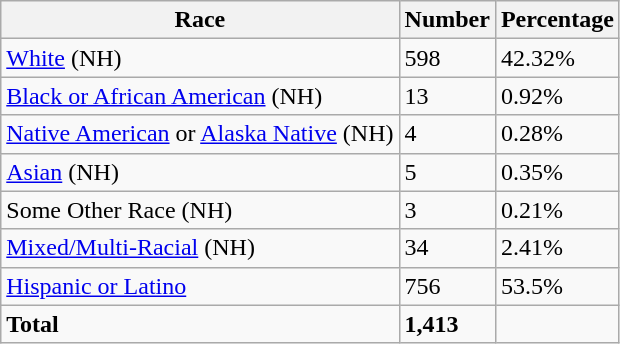<table class="wikitable">
<tr>
<th>Race</th>
<th>Number</th>
<th>Percentage</th>
</tr>
<tr>
<td><a href='#'>White</a> (NH)</td>
<td>598</td>
<td>42.32%</td>
</tr>
<tr>
<td><a href='#'>Black or African American</a> (NH)</td>
<td>13</td>
<td>0.92%</td>
</tr>
<tr>
<td><a href='#'>Native American</a> or <a href='#'>Alaska Native</a> (NH)</td>
<td>4</td>
<td>0.28%</td>
</tr>
<tr>
<td><a href='#'>Asian</a> (NH)</td>
<td>5</td>
<td>0.35%</td>
</tr>
<tr>
<td>Some Other Race (NH)</td>
<td>3</td>
<td>0.21%</td>
</tr>
<tr>
<td><a href='#'>Mixed/Multi-Racial</a> (NH)</td>
<td>34</td>
<td>2.41%</td>
</tr>
<tr>
<td><a href='#'>Hispanic or Latino</a></td>
<td>756</td>
<td>53.5%</td>
</tr>
<tr>
<td><strong>Total</strong></td>
<td><strong>1,413</strong></td>
<td></td>
</tr>
</table>
